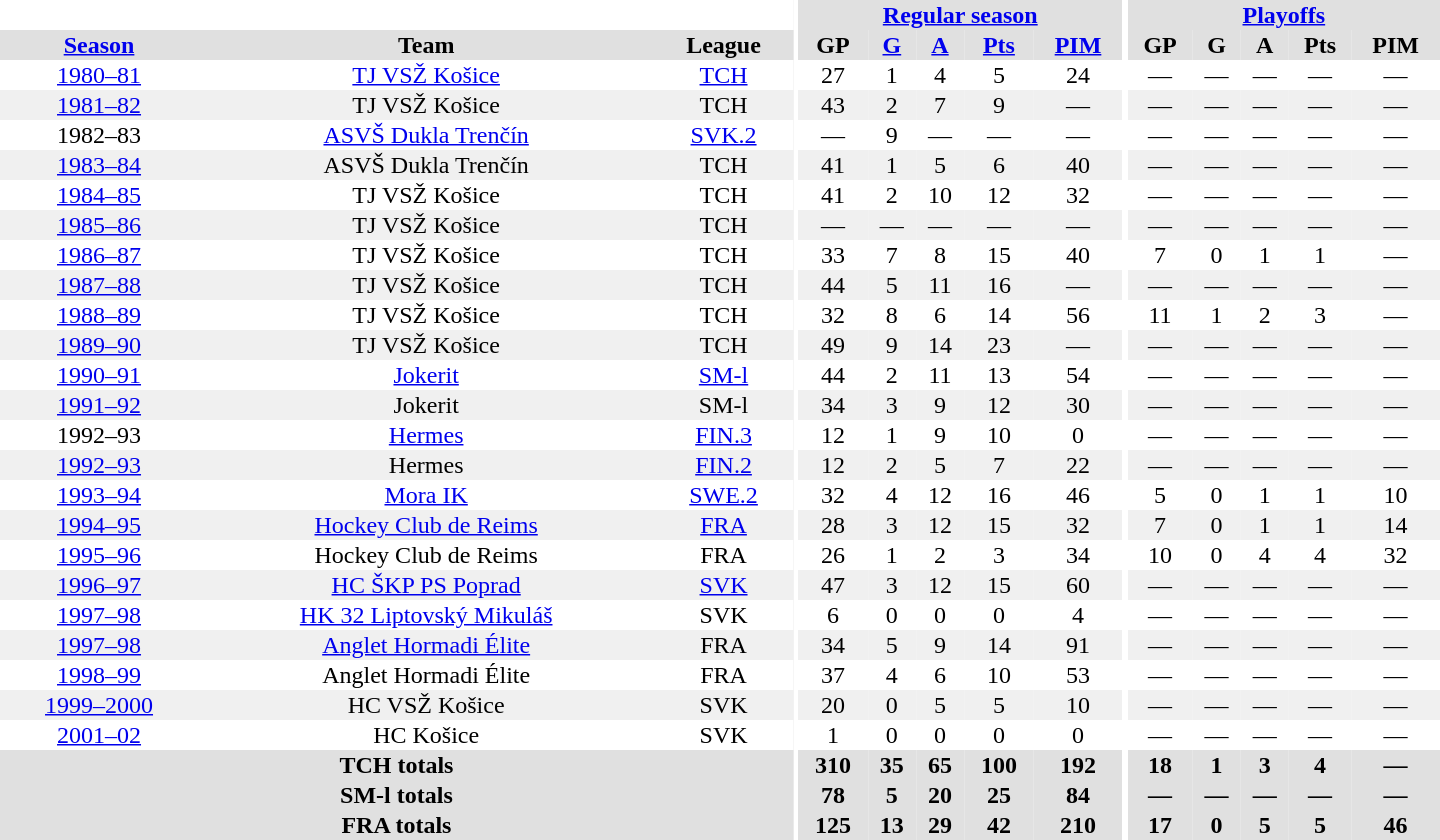<table border="0" cellpadding="1" cellspacing="0" style="text-align:center; width:60em">
<tr bgcolor="#e0e0e0">
<th colspan="3" bgcolor="#ffffff"></th>
<th rowspan="99" bgcolor="#ffffff"></th>
<th colspan="5"><a href='#'>Regular season</a></th>
<th rowspan="99" bgcolor="#ffffff"></th>
<th colspan="5"><a href='#'>Playoffs</a></th>
</tr>
<tr bgcolor="#e0e0e0">
<th><a href='#'>Season</a></th>
<th>Team</th>
<th>League</th>
<th>GP</th>
<th><a href='#'>G</a></th>
<th><a href='#'>A</a></th>
<th><a href='#'>Pts</a></th>
<th><a href='#'>PIM</a></th>
<th>GP</th>
<th>G</th>
<th>A</th>
<th>Pts</th>
<th>PIM</th>
</tr>
<tr>
<td><a href='#'>1980–81</a></td>
<td><a href='#'>TJ VSŽ Košice</a></td>
<td><a href='#'>TCH</a></td>
<td>27</td>
<td>1</td>
<td>4</td>
<td>5</td>
<td>24</td>
<td>—</td>
<td>—</td>
<td>—</td>
<td>—</td>
<td>—</td>
</tr>
<tr bgcolor="#f0f0f0">
<td><a href='#'>1981–82</a></td>
<td>TJ VSŽ Košice</td>
<td>TCH</td>
<td>43</td>
<td>2</td>
<td>7</td>
<td>9</td>
<td>—</td>
<td>—</td>
<td>—</td>
<td>—</td>
<td>—</td>
<td>—</td>
</tr>
<tr>
<td>1982–83</td>
<td><a href='#'>ASVŠ Dukla Trenčín</a></td>
<td><a href='#'>SVK.2</a></td>
<td>—</td>
<td>9</td>
<td>—</td>
<td>—</td>
<td>—</td>
<td>—</td>
<td>—</td>
<td>—</td>
<td>—</td>
<td>—</td>
</tr>
<tr bgcolor="#f0f0f0">
<td><a href='#'>1983–84</a></td>
<td>ASVŠ Dukla Trenčín</td>
<td>TCH</td>
<td>41</td>
<td>1</td>
<td>5</td>
<td>6</td>
<td>40</td>
<td>—</td>
<td>—</td>
<td>—</td>
<td>—</td>
<td>—</td>
</tr>
<tr>
<td><a href='#'>1984–85</a></td>
<td>TJ VSŽ Košice</td>
<td>TCH</td>
<td>41</td>
<td>2</td>
<td>10</td>
<td>12</td>
<td>32</td>
<td>—</td>
<td>—</td>
<td>—</td>
<td>—</td>
<td>—</td>
</tr>
<tr bgcolor="#f0f0f0">
<td><a href='#'>1985–86</a></td>
<td>TJ VSŽ Košice</td>
<td>TCH</td>
<td>—</td>
<td>—</td>
<td>—</td>
<td>—</td>
<td>—</td>
<td>—</td>
<td>—</td>
<td>—</td>
<td>—</td>
<td>—</td>
</tr>
<tr>
<td><a href='#'>1986–87</a></td>
<td>TJ VSŽ Košice</td>
<td>TCH</td>
<td>33</td>
<td>7</td>
<td>8</td>
<td>15</td>
<td>40</td>
<td>7</td>
<td>0</td>
<td>1</td>
<td>1</td>
<td>—</td>
</tr>
<tr bgcolor="#f0f0f0">
<td><a href='#'>1987–88</a></td>
<td>TJ VSŽ Košice</td>
<td>TCH</td>
<td>44</td>
<td>5</td>
<td>11</td>
<td>16</td>
<td>—</td>
<td>—</td>
<td>—</td>
<td>—</td>
<td>—</td>
<td>—</td>
</tr>
<tr>
<td><a href='#'>1988–89</a></td>
<td>TJ VSŽ Košice</td>
<td>TCH</td>
<td>32</td>
<td>8</td>
<td>6</td>
<td>14</td>
<td>56</td>
<td>11</td>
<td>1</td>
<td>2</td>
<td>3</td>
<td>—</td>
</tr>
<tr bgcolor="#f0f0f0">
<td><a href='#'>1989–90</a></td>
<td>TJ VSŽ Košice</td>
<td>TCH</td>
<td>49</td>
<td>9</td>
<td>14</td>
<td>23</td>
<td>—</td>
<td>—</td>
<td>—</td>
<td>—</td>
<td>—</td>
<td>—</td>
</tr>
<tr>
<td><a href='#'>1990–91</a></td>
<td><a href='#'>Jokerit</a></td>
<td><a href='#'>SM-l</a></td>
<td>44</td>
<td>2</td>
<td>11</td>
<td>13</td>
<td>54</td>
<td>—</td>
<td>—</td>
<td>—</td>
<td>—</td>
<td>—</td>
</tr>
<tr bgcolor="#f0f0f0">
<td><a href='#'>1991–92</a></td>
<td>Jokerit</td>
<td>SM-l</td>
<td>34</td>
<td>3</td>
<td>9</td>
<td>12</td>
<td>30</td>
<td>—</td>
<td>—</td>
<td>—</td>
<td>—</td>
<td>—</td>
</tr>
<tr>
<td>1992–93</td>
<td><a href='#'>Hermes</a></td>
<td><a href='#'>FIN.3</a></td>
<td>12</td>
<td>1</td>
<td>9</td>
<td>10</td>
<td>0</td>
<td>—</td>
<td>—</td>
<td>—</td>
<td>—</td>
<td>—</td>
</tr>
<tr bgcolor="#f0f0f0">
<td><a href='#'>1992–93</a></td>
<td>Hermes</td>
<td><a href='#'>FIN.2</a></td>
<td>12</td>
<td>2</td>
<td>5</td>
<td>7</td>
<td>22</td>
<td>—</td>
<td>—</td>
<td>—</td>
<td>—</td>
<td>—</td>
</tr>
<tr>
<td><a href='#'>1993–94</a></td>
<td><a href='#'>Mora IK</a></td>
<td><a href='#'>SWE.2</a></td>
<td>32</td>
<td>4</td>
<td>12</td>
<td>16</td>
<td>46</td>
<td>5</td>
<td>0</td>
<td>1</td>
<td>1</td>
<td>10</td>
</tr>
<tr bgcolor="#f0f0f0">
<td><a href='#'>1994–95</a></td>
<td><a href='#'>Hockey Club de Reims</a></td>
<td><a href='#'>FRA</a></td>
<td>28</td>
<td>3</td>
<td>12</td>
<td>15</td>
<td>32</td>
<td>7</td>
<td>0</td>
<td>1</td>
<td>1</td>
<td>14</td>
</tr>
<tr>
<td><a href='#'>1995–96</a></td>
<td>Hockey Club de Reims</td>
<td>FRA</td>
<td>26</td>
<td>1</td>
<td>2</td>
<td>3</td>
<td>34</td>
<td>10</td>
<td>0</td>
<td>4</td>
<td>4</td>
<td>32</td>
</tr>
<tr bgcolor="#f0f0f0">
<td><a href='#'>1996–97</a></td>
<td><a href='#'>HC ŠKP PS Poprad</a></td>
<td><a href='#'>SVK</a></td>
<td>47</td>
<td>3</td>
<td>12</td>
<td>15</td>
<td>60</td>
<td>—</td>
<td>—</td>
<td>—</td>
<td>—</td>
<td>—</td>
</tr>
<tr>
<td><a href='#'>1997–98</a></td>
<td><a href='#'>HK 32 Liptovský Mikuláš</a></td>
<td>SVK</td>
<td>6</td>
<td>0</td>
<td>0</td>
<td>0</td>
<td>4</td>
<td>—</td>
<td>—</td>
<td>—</td>
<td>—</td>
<td>—</td>
</tr>
<tr bgcolor="#f0f0f0">
<td><a href='#'>1997–98</a></td>
<td><a href='#'>Anglet Hormadi Élite</a></td>
<td>FRA</td>
<td>34</td>
<td>5</td>
<td>9</td>
<td>14</td>
<td>91</td>
<td>—</td>
<td>—</td>
<td>—</td>
<td>—</td>
<td>—</td>
</tr>
<tr>
<td><a href='#'>1998–99</a></td>
<td>Anglet Hormadi Élite</td>
<td>FRA</td>
<td>37</td>
<td>4</td>
<td>6</td>
<td>10</td>
<td>53</td>
<td>—</td>
<td>—</td>
<td>—</td>
<td>—</td>
<td>—</td>
</tr>
<tr bgcolor="#f0f0f0">
<td><a href='#'>1999–2000</a></td>
<td>HC VSŽ Košice</td>
<td>SVK</td>
<td>20</td>
<td>0</td>
<td>5</td>
<td>5</td>
<td>10</td>
<td>—</td>
<td>—</td>
<td>—</td>
<td>—</td>
<td>—</td>
</tr>
<tr>
<td><a href='#'>2001–02</a></td>
<td>HC Košice</td>
<td>SVK</td>
<td>1</td>
<td>0</td>
<td>0</td>
<td>0</td>
<td>0</td>
<td>—</td>
<td>—</td>
<td>—</td>
<td>—</td>
<td>—</td>
</tr>
<tr bgcolor="#e0e0e0">
<th colspan="3">TCH totals</th>
<th>310</th>
<th>35</th>
<th>65</th>
<th>100</th>
<th>192</th>
<th>18</th>
<th>1</th>
<th>3</th>
<th>4</th>
<th>—</th>
</tr>
<tr bgcolor="#e0e0e0">
<th colspan="3">SM-l totals</th>
<th>78</th>
<th>5</th>
<th>20</th>
<th>25</th>
<th>84</th>
<th>—</th>
<th>—</th>
<th>—</th>
<th>—</th>
<th>—</th>
</tr>
<tr bgcolor="#e0e0e0">
<th colspan="3">FRA totals</th>
<th>125</th>
<th>13</th>
<th>29</th>
<th>42</th>
<th>210</th>
<th>17</th>
<th>0</th>
<th>5</th>
<th>5</th>
<th>46</th>
</tr>
</table>
